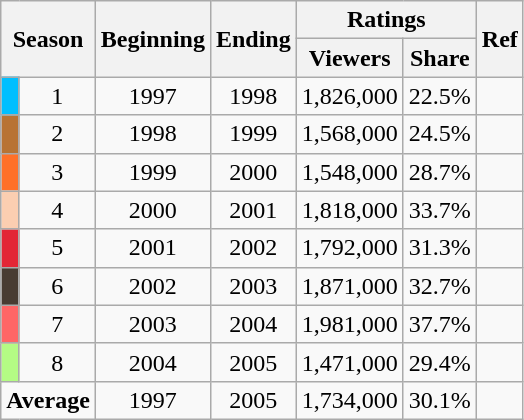<table class="wikitable" style="text-align: center; width=50%; style="background: #FFFFFF">
<tr>
<th colspan="2" rowspan="2">Season</th>
<th rowspan="2">Beginning</th>
<th rowspan="2">Ending</th>
<th colspan="2">Ratings</th>
<th rowspan="2">Ref</th>
</tr>
<tr>
<th>Viewers</th>
<th>Share</th>
</tr>
<tr>
<td style="width: 5px" bgcolor="#00BFFF"></td>
<td>1</td>
<td>1997</td>
<td>1998</td>
<td>1,826,000</td>
<td>22.5%</td>
<td></td>
</tr>
<tr>
<td style="width: 5px" bgcolor="B87333"></td>
<td>2</td>
<td>1998</td>
<td>1999</td>
<td>1,568,000</td>
<td>24.5%</td>
<td></td>
</tr>
<tr>
<td style="width: 5px" bgcolor="FF7028"></td>
<td>3</td>
<td>1999</td>
<td>2000</td>
<td>1,548,000</td>
<td>28.7%</td>
<td></td>
</tr>
<tr>
<td style="width: 5px" bgcolor="FBCEB1"></td>
<td>4</td>
<td>2000</td>
<td>2001</td>
<td>1,818,000</td>
<td>33.7%</td>
<td></td>
</tr>
<tr>
<td style="width: 5px" bgcolor="E32636"></td>
<td>5</td>
<td>2001</td>
<td>2002</td>
<td>1,792,000</td>
<td>31.3%</td>
<td></td>
</tr>
<tr>
<td style="width: 5px" bgcolor="483C32"></td>
<td>6</td>
<td>2002</td>
<td>2003</td>
<td>1,871,000</td>
<td>32.7%</td>
<td></td>
</tr>
<tr>
<td style="width: 5px" bgcolor="FF6666"></td>
<td>7</td>
<td>2003</td>
<td>2004</td>
<td>1,981,000</td>
<td>37.7%</td>
<td></td>
</tr>
<tr>
<td style="width: 5px" bgcolor="B4FB84"></td>
<td>8</td>
<td>2004</td>
<td>2005</td>
<td>1,471,000</td>
<td>29.4%</td>
<td></td>
</tr>
<tr>
<td colspan="2"><strong>Average</strong></td>
<td>1997</td>
<td>2005</td>
<td>1,734,000</td>
<td>30.1%</td>
<td></td>
</tr>
</table>
